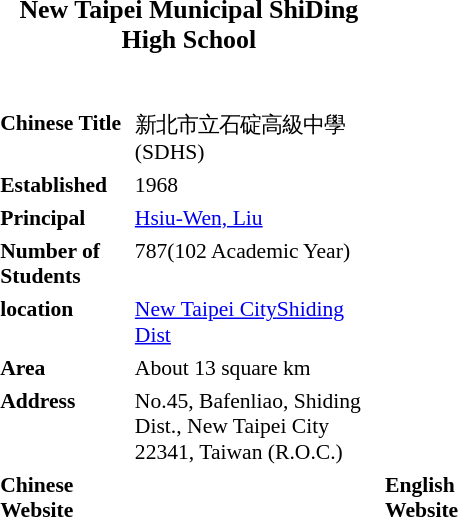<table class="toccolours" style="float: right; margin-left: 1em; width: 23em; font-size: 90%;" cellspacing="3">
<tr>
<td colspan="2" style="font-weight: bold; text-align: center; font-size: larger;"><strong>New Taipei Municipal ShiDing High School</strong></td>
</tr>
<tr>
<td colspan="2" style="padding: 1em 0; text-align:center;"></td>
</tr>
<tr style="vertical-align:top;">
<td style="font-weight:bold">Chinese Title</td>
<td>新北市立石碇高級中學(SDHS)</td>
</tr>
<tr style="vertical-align:top;">
<td style="font-weight:bold">Established</td>
<td>1968</td>
</tr>
<tr style="vertical-align:top;">
<td style="font-weight:bold">Principal</td>
<td><a href='#'>Hsiu-Wen, Liu</a></td>
</tr>
<tr style="vertical-align:top;">
<td style="font-weight:bold">Number of Students</td>
<td>787(102 Academic Year)</td>
</tr>
<tr style="vertical-align:top;">
<td style="font-weight:bold">location</td>
<td><a href='#'>New Taipei City</a><a href='#'>Shiding Dist</a></td>
</tr>
<tr style="vertical-align:top;">
<td style="font-weight:bold">Area</td>
<td>About 13 square km</td>
</tr>
<tr style="vertical-align:top;">
<td style="font-weight:bold">Address</td>
<td>No.45, Bafenliao, Shiding Dist., New Taipei City 22341, Taiwan (R.O.C.)</td>
</tr>
<tr style="vertical-align:top;">
<td style="font-weight:bold">Chinese Website</td>
<td></td>
<td style="font-weight:bold">English Website</td>
<td></td>
</tr>
</table>
